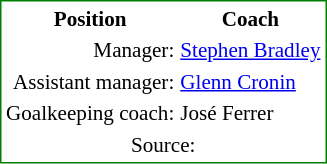<table class="toccolours" style="border: #008000 solid 1px; background: #FFFFFF; font-size: 88%">
<tr>
<th>Position</th>
<th>Coach</th>
</tr>
<tr>
<td Style="text-align: right">Manager:</td>
<td><a href='#'>Stephen Bradley</a></td>
</tr>
<tr>
<td Style="text-align: right">Assistant manager:</td>
<td><a href='#'>Glenn Cronin</a></td>
</tr>
<tr>
<td Style="text-align: right">Goalkeeping coach:</td>
<td>José Ferrer</td>
</tr>
<tr>
<td Style="text-align: center" colspan="2">Source:</td>
</tr>
</table>
